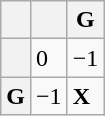<table class="wikitable">
<tr>
<th></th>
<th></th>
<th>G</th>
</tr>
<tr>
<th scope="row"></th>
<td>0</td>
<td>−1</td>
</tr>
<tr>
<th scope="row">G</th>
<td>−1</td>
<td><strong>X</strong></td>
</tr>
</table>
